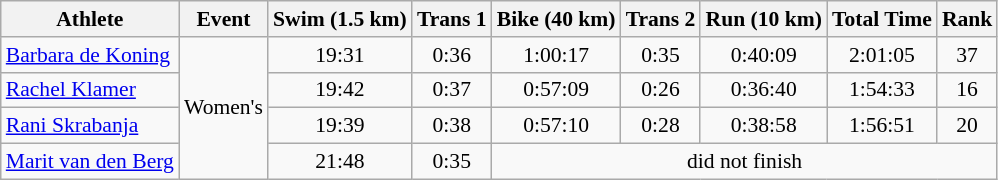<table class="wikitable" style="font-size:90%">
<tr>
<th>Athlete</th>
<th>Event</th>
<th>Swim (1.5 km)</th>
<th>Trans 1</th>
<th>Bike (40 km)</th>
<th>Trans 2</th>
<th>Run (10 km)</th>
<th>Total Time</th>
<th>Rank</th>
</tr>
<tr align=center>
<td align=left><a href='#'>Barbara de Koning</a></td>
<td align=left rowspan=5>Women's</td>
<td>19:31</td>
<td>0:36</td>
<td>1:00:17</td>
<td>0:35</td>
<td>0:40:09</td>
<td>2:01:05</td>
<td>37</td>
</tr>
<tr align=center>
<td align=left><a href='#'>Rachel Klamer</a></td>
<td>19:42</td>
<td>0:37</td>
<td>0:57:09</td>
<td>0:26</td>
<td>0:36:40</td>
<td>1:54:33</td>
<td>16</td>
</tr>
<tr align=center>
<td align=left><a href='#'>Rani Skrabanja</a></td>
<td>19:39</td>
<td>0:38</td>
<td>0:57:10</td>
<td>0:28</td>
<td>0:38:58</td>
<td>1:56:51</td>
<td>20</td>
</tr>
<tr align=center>
<td align=left><a href='#'>Marit van den Berg</a></td>
<td>21:48</td>
<td>0:35</td>
<td colspan=5>did not finish</td>
</tr>
</table>
